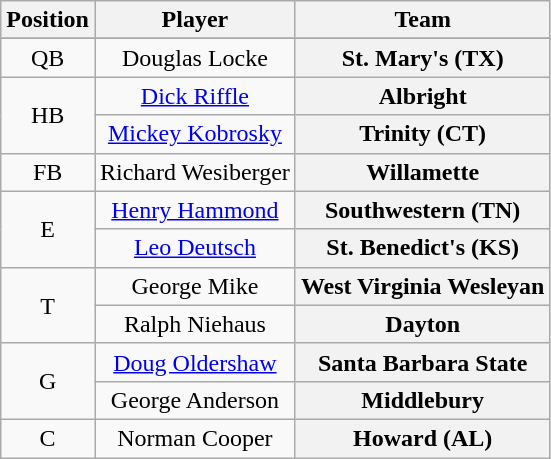<table class="wikitable">
<tr>
<th>Position</th>
<th>Player</th>
<th>Team</th>
</tr>
<tr>
</tr>
<tr style="text-align:center;">
<td>QB</td>
<td>Douglas Locke</td>
<th Style = >St. Mary's (TX)</th>
</tr>
<tr style="text-align:center;">
<td rowspan="2">HB</td>
<td><a href='#'>Dick Riffle</a></td>
<th Style = >Albright</th>
</tr>
<tr style="text-align:center;">
<td><a href='#'>Mickey Kobrosky</a></td>
<th Style = >Trinity (CT)</th>
</tr>
<tr style="text-align:center;">
<td>FB</td>
<td>Richard Wesiberger</td>
<th Style = >Willamette</th>
</tr>
<tr style="text-align:center;">
<td rowspan="2">E</td>
<td><a href='#'>Henry Hammond</a></td>
<th Style = >Southwestern (TN)</th>
</tr>
<tr style="text-align:center;">
<td><a href='#'>Leo Deutsch</a></td>
<th Style = >St. Benedict's (KS)</th>
</tr>
<tr style="text-align:center;">
<td rowspan="2">T</td>
<td>George Mike</td>
<th Style = >West Virginia Wesleyan</th>
</tr>
<tr style="text-align:center;">
<td>Ralph Niehaus</td>
<th Style = >Dayton</th>
</tr>
<tr style="text-align:center;">
<td rowspan="2">G</td>
<td><a href='#'>Doug Oldershaw</a></td>
<th Style = >Santa Barbara State</th>
</tr>
<tr style="text-align:center;">
<td>George Anderson</td>
<th Style = >Middlebury</th>
</tr>
<tr style="text-align:center;">
<td>C</td>
<td>Norman Cooper</td>
<th Style = >Howard (AL)</th>
</tr>
</table>
